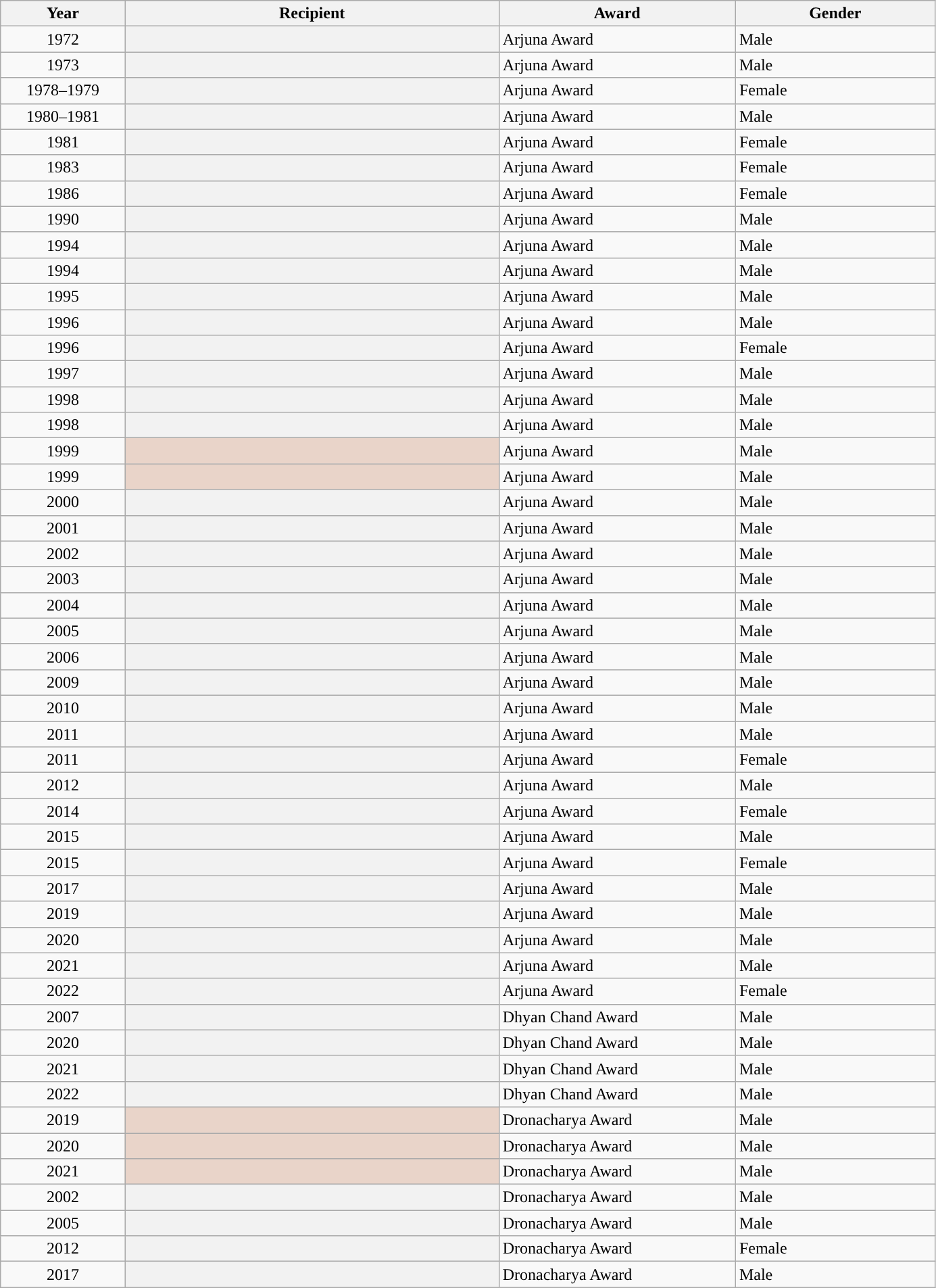<table class="wikitable plainrowheaders sortable" style="width:73%">
<tr>
<th scope="col" style="width:10%">Year</th>
<th scope="col" style="width:30%">Recipient</th>
<th scope="col" style="width:19%">Award</th>
<th scope="col" style="width:16%">Gender</th>
</tr>
<tr>
<td style="text-align:center;">1972</td>
<th scope="row"></th>
<td>Arjuna Award</td>
<td>Male</td>
</tr>
<tr>
<td style="text-align:center;">1973</td>
<th scope="row"></th>
<td>Arjuna Award</td>
<td>Male</td>
</tr>
<tr>
<td style="text-align:center;">1978–1979</td>
<th scope="row"></th>
<td>Arjuna Award</td>
<td>Female</td>
</tr>
<tr>
<td style="text-align:center;">1980–1981</td>
<th scope="row"></th>
<td>Arjuna Award</td>
<td>Male</td>
</tr>
<tr>
<td style="text-align:center;">1981</td>
<th scope="row"></th>
<td>Arjuna Award</td>
<td>Female</td>
</tr>
<tr>
<td style="text-align:center;">1983</td>
<th scope="row"></th>
<td>Arjuna Award</td>
<td>Female</td>
</tr>
<tr>
<td style="text-align:center;">1986</td>
<th scope="row"></th>
<td>Arjuna Award</td>
<td>Female</td>
</tr>
<tr>
<td style="text-align:center;">1990</td>
<th scope="row"></th>
<td>Arjuna Award</td>
<td>Male</td>
</tr>
<tr>
<td style="text-align:center;">1994</td>
<th scope="row"></th>
<td>Arjuna Award</td>
<td>Male</td>
</tr>
<tr>
<td style="text-align:center;">1994</td>
<th scope="row"></th>
<td>Arjuna Award</td>
<td>Male</td>
</tr>
<tr>
<td style="text-align:center;">1995</td>
<th scope="row"></th>
<td>Arjuna Award</td>
<td>Male</td>
</tr>
<tr>
<td style="text-align:center;">1996</td>
<th scope="row"></th>
<td>Arjuna Award</td>
<td>Male</td>
</tr>
<tr>
<td style="text-align:center;">1996</td>
<th scope="row"></th>
<td>Arjuna Award</td>
<td>Female</td>
</tr>
<tr>
<td style="text-align:center;">1997</td>
<th scope="row"></th>
<td>Arjuna Award</td>
<td>Male</td>
</tr>
<tr>
<td style="text-align:center;">1998</td>
<th scope="row"></th>
<td>Arjuna Award</td>
<td>Male</td>
</tr>
<tr>
<td style="text-align:center;">1998</td>
<th scope="row"></th>
<td>Arjuna Award</td>
<td>Male</td>
</tr>
<tr>
<td style="text-align:center;">1999</td>
<th scope="row" style="background-color:#E9D4C9"> </th>
<td>Arjuna Award</td>
<td>Male</td>
</tr>
<tr>
<td style="text-align:center;">1999</td>
<th scope="row" style="background-color:#E9D4C9"> </th>
<td>Arjuna Award</td>
<td>Male</td>
</tr>
<tr>
<td style="text-align:center;">2000</td>
<th scope="row"></th>
<td>Arjuna Award</td>
<td>Male</td>
</tr>
<tr>
<td style="text-align:center;">2001</td>
<th scope="row"></th>
<td>Arjuna Award</td>
<td>Male</td>
</tr>
<tr>
<td style="text-align:center;">2002</td>
<th scope="row"></th>
<td>Arjuna Award</td>
<td>Male</td>
</tr>
<tr>
<td style="text-align:center;">2003</td>
<th scope="row"></th>
<td>Arjuna Award</td>
<td>Male</td>
</tr>
<tr>
<td style="text-align:center;">2004</td>
<th scope="row"></th>
<td>Arjuna Award</td>
<td>Male</td>
</tr>
<tr>
<td style="text-align:center;">2005</td>
<th scope="row"></th>
<td>Arjuna Award</td>
<td>Male</td>
</tr>
<tr>
<td style="text-align:center;">2006</td>
<th scope="row"></th>
<td>Arjuna Award</td>
<td>Male</td>
</tr>
<tr>
<td style="text-align:center;">2009</td>
<th scope="row"></th>
<td>Arjuna Award</td>
<td>Male</td>
</tr>
<tr>
<td style="text-align:center;">2010</td>
<th scope="row"></th>
<td>Arjuna Award</td>
<td>Male</td>
</tr>
<tr>
<td style="text-align:center;">2011</td>
<th scope="row"></th>
<td>Arjuna Award</td>
<td>Male</td>
</tr>
<tr>
<td style="text-align:center;">2011</td>
<th scope="row"></th>
<td>Arjuna Award</td>
<td>Female</td>
</tr>
<tr>
<td style="text-align:center;">2012</td>
<th scope="row"></th>
<td>Arjuna Award</td>
<td>Male</td>
</tr>
<tr>
<td style="text-align:center;">2014</td>
<th scope="row"></th>
<td>Arjuna Award</td>
<td>Female</td>
</tr>
<tr>
<td style="text-align:center;">2015</td>
<th scope="row"></th>
<td>Arjuna Award</td>
<td>Male</td>
</tr>
<tr>
<td style="text-align:center;">2015</td>
<th scope="row"></th>
<td>Arjuna Award</td>
<td>Female</td>
</tr>
<tr>
<td style="text-align:center;">2017</td>
<th scope="row"></th>
<td>Arjuna Award</td>
<td>Male</td>
</tr>
<tr>
<td style="text-align:center;">2019</td>
<th scope="row"></th>
<td>Arjuna Award</td>
<td>Male</td>
</tr>
<tr>
<td style="text-align:center;">2020</td>
<th scope="row"></th>
<td>Arjuna Award</td>
<td>Male</td>
</tr>
<tr>
<td style="text-align:center;">2021</td>
<th scope="row"></th>
<td>Arjuna Award</td>
<td>Male</td>
</tr>
<tr>
<td style="text-align:center;">2022</td>
<th scope="row"></th>
<td>Arjuna Award</td>
<td>Female</td>
</tr>
<tr>
<td style="text-align:center;">2007</td>
<th scope="row"></th>
<td>Dhyan Chand Award</td>
<td>Male</td>
</tr>
<tr>
<td style="text-align:center;">2020</td>
<th scope="row"></th>
<td>Dhyan Chand Award</td>
<td>Male</td>
</tr>
<tr>
<td style="text-align:center;">2021</td>
<th scope="row"></th>
<td>Dhyan Chand Award</td>
<td>Male</td>
</tr>
<tr>
<td style="text-align:center;">2022</td>
<th scope="row"></th>
<td>Dhyan Chand Award</td>
<td>Male</td>
</tr>
<tr>
<td style="text-align:center;">2019</td>
<th scope="row" style="background-color:#E9D4C9"> </th>
<td>Dronacharya Award</td>
<td>Male</td>
</tr>
<tr>
<td style="text-align:center;">2020</td>
<th scope="row" style="background-color:#E9D4C9"> </th>
<td>Dronacharya Award</td>
<td>Male</td>
</tr>
<tr>
<td style="text-align:center;">2021</td>
<th scope="row" style="background-color:#E9D4C9"> </th>
<td>Dronacharya Award</td>
<td>Male</td>
</tr>
<tr>
<td style="text-align:center;">2002</td>
<th scope="row"></th>
<td>Dronacharya Award</td>
<td>Male</td>
</tr>
<tr>
<td style="text-align:center;">2005</td>
<th scope="row"></th>
<td>Dronacharya Award</td>
<td>Male</td>
</tr>
<tr>
<td style="text-align:center;">2012</td>
<th scope="row"></th>
<td>Dronacharya Award</td>
<td>Female</td>
</tr>
<tr>
<td style="text-align:center;">2017</td>
<th scope="row"></th>
<td>Dronacharya Award</td>
<td>Male</td>
</tr>
</table>
